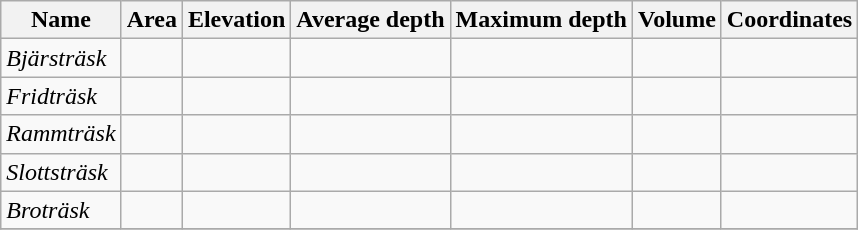<table class="wikitable">
<tr>
<th>Name</th>
<th>Area</th>
<th>Elevation</th>
<th>Average depth</th>
<th>Maximum depth</th>
<th>Volume</th>
<th>Coordinates</th>
</tr>
<tr>
<td><em>Bjärsträsk</em></td>
<td></td>
<td></td>
<td></td>
<td></td>
<td></td>
<td></td>
</tr>
<tr>
<td><em>Fridträsk</em></td>
<td></td>
<td></td>
<td></td>
<td></td>
<td></td>
<td></td>
</tr>
<tr>
<td><em>Rammträsk</em></td>
<td></td>
<td></td>
<td></td>
<td></td>
<td></td>
<td></td>
</tr>
<tr>
<td><em>Slottsträsk</em></td>
<td></td>
<td></td>
<td></td>
<td></td>
<td></td>
<td></td>
</tr>
<tr>
<td><em>Broträsk</em></td>
<td></td>
<td></td>
<td></td>
<td></td>
<td></td>
<td></td>
</tr>
<tr>
</tr>
</table>
